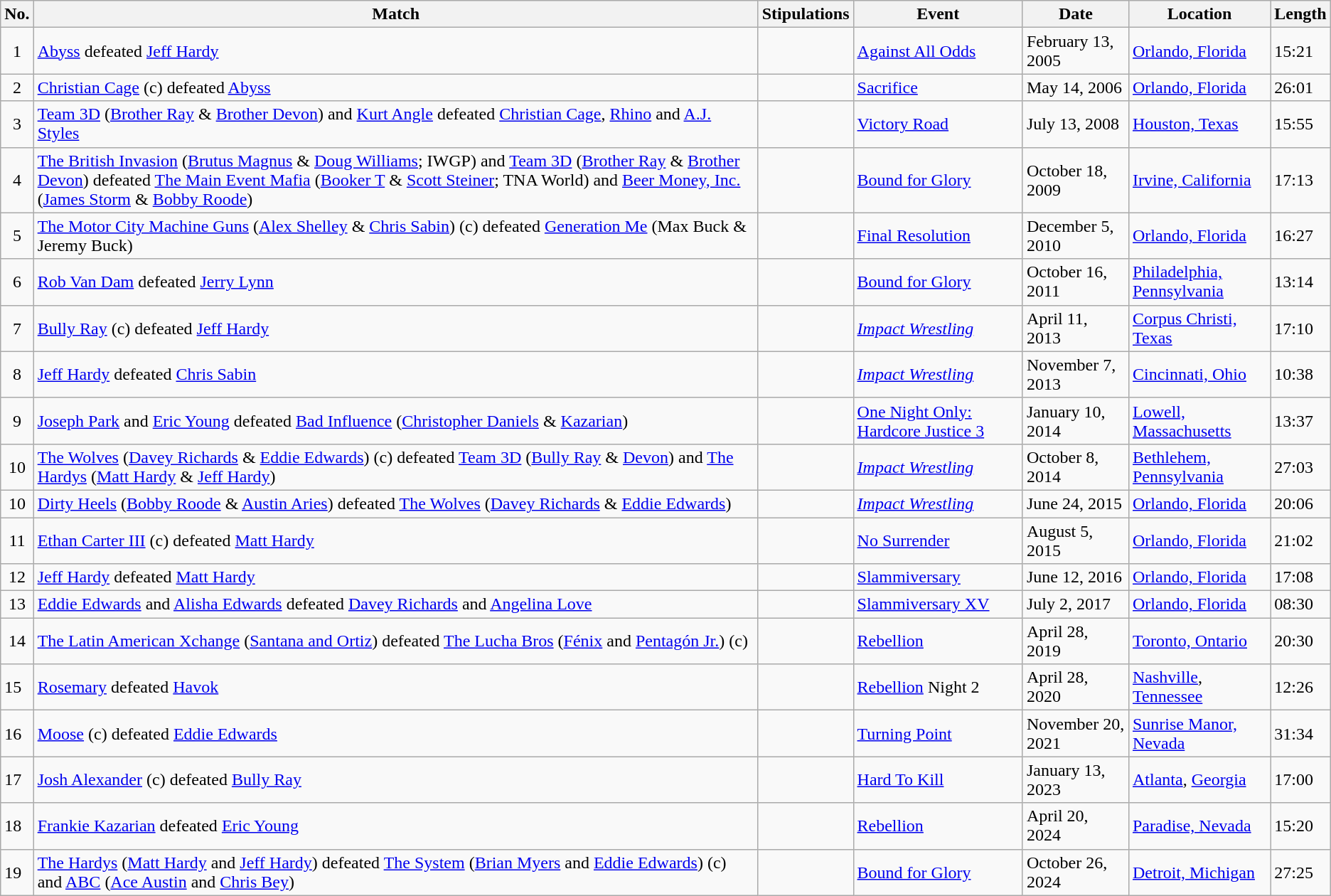<table class="wikitable">
<tr>
<th>No.</th>
<th>Match</th>
<th>Stipulations</th>
<th>Event</th>
<th>Date</th>
<th>Location</th>
<th>Length</th>
</tr>
<tr>
<td align=center>1</td>
<td><a href='#'>Abyss</a> defeated <a href='#'>Jeff Hardy</a></td>
<td></td>
<td><a href='#'>Against All Odds</a></td>
<td>February 13, 2005</td>
<td><a href='#'>Orlando, Florida</a></td>
<td>15:21</td>
</tr>
<tr>
<td align=center>2</td>
<td><a href='#'>Christian Cage</a> (c) defeated <a href='#'>Abyss</a></td>
<td></td>
<td><a href='#'>Sacrifice</a></td>
<td>May 14, 2006</td>
<td><a href='#'>Orlando, Florida</a></td>
<td>26:01</td>
</tr>
<tr>
<td align=center>3</td>
<td><a href='#'>Team 3D</a> (<a href='#'>Brother Ray</a> & <a href='#'>Brother Devon</a>) and <a href='#'>Kurt Angle</a> defeated <a href='#'>Christian Cage</a>, <a href='#'>Rhino</a> and <a href='#'>A.J. Styles</a></td>
<td></td>
<td><a href='#'>Victory Road</a></td>
<td>July 13, 2008</td>
<td><a href='#'>Houston, Texas</a></td>
<td>15:55</td>
</tr>
<tr>
<td align=center>4</td>
<td><a href='#'>The British Invasion</a> (<a href='#'>Brutus Magnus</a> & <a href='#'>Doug Williams</a>; IWGP) and <a href='#'>Team 3D</a> (<a href='#'>Brother Ray</a> & <a href='#'>Brother Devon</a>) defeated <a href='#'>The Main Event Mafia</a> (<a href='#'>Booker T</a> & <a href='#'>Scott Steiner</a>; TNA World) and <a href='#'>Beer Money, Inc.</a> (<a href='#'>James Storm</a> & <a href='#'>Bobby Roode</a>)</td>
<td></td>
<td><a href='#'>Bound for Glory</a></td>
<td>October 18, 2009</td>
<td><a href='#'>Irvine, California</a></td>
<td>17:13</td>
</tr>
<tr>
<td align=center>5</td>
<td><a href='#'>The Motor City Machine Guns</a> (<a href='#'>Alex Shelley</a> & <a href='#'>Chris Sabin</a>) (c) defeated <a href='#'>Generation Me</a> (Max Buck & Jeremy Buck)</td>
<td></td>
<td><a href='#'>Final Resolution</a></td>
<td>December 5, 2010</td>
<td><a href='#'>Orlando, Florida</a></td>
<td>16:27</td>
</tr>
<tr>
<td align=center>6</td>
<td><a href='#'>Rob Van Dam</a> defeated <a href='#'>Jerry Lynn</a></td>
<td></td>
<td><a href='#'>Bound for Glory</a></td>
<td>October 16, 2011</td>
<td><a href='#'>Philadelphia, Pennsylvania</a></td>
<td>13:14</td>
</tr>
<tr>
<td align=center>7</td>
<td><a href='#'>Bully Ray</a> (c) defeated <a href='#'>Jeff Hardy</a></td>
<td></td>
<td><em><a href='#'>Impact Wrestling</a></em></td>
<td>April 11, 2013</td>
<td><a href='#'>Corpus Christi, Texas</a></td>
<td>17:10</td>
</tr>
<tr>
<td align=center>8</td>
<td><a href='#'>Jeff Hardy</a> defeated <a href='#'>Chris Sabin</a></td>
<td></td>
<td><em><a href='#'>Impact Wrestling</a></em></td>
<td>November 7, 2013</td>
<td><a href='#'>Cincinnati, Ohio</a></td>
<td>10:38</td>
</tr>
<tr>
<td align=center>9</td>
<td><a href='#'>Joseph Park</a> and <a href='#'>Eric Young</a> defeated <a href='#'>Bad Influence</a> (<a href='#'>Christopher Daniels</a> & <a href='#'>Kazarian</a>)</td>
<td></td>
<td><a href='#'>One Night Only: Hardcore Justice 3</a></td>
<td>January 10, 2014</td>
<td><a href='#'>Lowell, Massachusetts</a></td>
<td>13:37</td>
</tr>
<tr>
<td align=center>10</td>
<td><a href='#'>The Wolves</a> (<a href='#'>Davey Richards</a> & <a href='#'>Eddie Edwards</a>) (c) defeated <a href='#'>Team 3D</a>  (<a href='#'>Bully Ray</a> & <a href='#'>Devon</a>) and <a href='#'>The Hardys</a> (<a href='#'>Matt Hardy</a> & <a href='#'>Jeff Hardy</a>)</td>
<td></td>
<td><em><a href='#'>Impact Wrestling</a></em></td>
<td>October 8, 2014</td>
<td><a href='#'>Bethlehem, Pennsylvania</a></td>
<td>27:03</td>
</tr>
<tr>
<td align=center>10</td>
<td><a href='#'>Dirty Heels</a> (<a href='#'>Bobby Roode</a> & <a href='#'>Austin Aries</a>) defeated <a href='#'>The Wolves</a> (<a href='#'>Davey Richards</a> & <a href='#'>Eddie Edwards</a>)</td>
<td></td>
<td><em><a href='#'>Impact Wrestling</a></em></td>
<td>June 24, 2015</td>
<td><a href='#'>Orlando, Florida</a></td>
<td>20:06</td>
</tr>
<tr>
<td align=center>11</td>
<td><a href='#'>Ethan Carter III</a> (c) defeated <a href='#'>Matt Hardy</a></td>
<td></td>
<td><a href='#'>No Surrender</a></td>
<td>August 5, 2015</td>
<td><a href='#'>Orlando, Florida</a></td>
<td>21:02</td>
</tr>
<tr>
<td align=center>12</td>
<td><a href='#'>Jeff Hardy</a> defeated <a href='#'>Matt Hardy</a></td>
<td></td>
<td><a href='#'>Slammiversary</a></td>
<td>June 12, 2016</td>
<td><a href='#'>Orlando, Florida</a></td>
<td>17:08</td>
</tr>
<tr>
<td align=center>13</td>
<td><a href='#'>Eddie Edwards</a> and <a href='#'>Alisha Edwards</a> defeated <a href='#'>Davey Richards</a> and <a href='#'>Angelina Love</a></td>
<td></td>
<td><a href='#'>Slammiversary XV</a></td>
<td>July 2, 2017</td>
<td><a href='#'>Orlando, Florida</a></td>
<td>08:30</td>
</tr>
<tr>
<td align=center>14</td>
<td><a href='#'>The Latin American Xchange</a> (<a href='#'>Santana and Ortiz</a>) defeated <a href='#'>The Lucha Bros</a> (<a href='#'>Fénix</a> and <a href='#'>Pentagón Jr.</a>) (c)</td>
<td></td>
<td><a href='#'>Rebellion</a></td>
<td>April 28, 2019</td>
<td><a href='#'>Toronto, Ontario</a></td>
<td>20:30</td>
</tr>
<tr>
<td>15</td>
<td><a href='#'>Rosemary</a> defeated <a href='#'>Havok</a></td>
<td></td>
<td><a href='#'>Rebellion</a> Night 2</td>
<td>April 28, 2020</td>
<td><a href='#'>Nashville</a>, <a href='#'>Tennessee</a></td>
<td>12:26</td>
</tr>
<tr>
<td>16</td>
<td><a href='#'>Moose</a> (c) defeated <a href='#'>Eddie Edwards</a></td>
<td></td>
<td><a href='#'>Turning Point</a></td>
<td>November 20, 2021</td>
<td><a href='#'>Sunrise Manor, Nevada</a></td>
<td>31:34</td>
</tr>
<tr>
<td>17</td>
<td><a href='#'>Josh Alexander</a> (c) defeated <a href='#'>Bully Ray</a></td>
<td></td>
<td><a href='#'>Hard To Kill</a></td>
<td>January 13, 2023</td>
<td><a href='#'>Atlanta</a>, <a href='#'>Georgia</a></td>
<td>17:00</td>
</tr>
<tr>
<td>18</td>
<td><a href='#'>Frankie Kazarian</a> defeated <a href='#'>Eric Young</a></td>
<td></td>
<td><a href='#'>Rebellion</a></td>
<td>April 20, 2024</td>
<td><a href='#'>Paradise, Nevada</a></td>
<td>15:20</td>
</tr>
<tr>
<td>19</td>
<td><a href='#'>The Hardys</a> (<a href='#'>Matt Hardy</a> and <a href='#'>Jeff Hardy</a>) defeated <a href='#'>The System</a> (<a href='#'>Brian Myers</a> and <a href='#'>Eddie Edwards</a>) (c) and <a href='#'>ABC</a> (<a href='#'>Ace Austin</a> and <a href='#'>Chris Bey</a>)</td>
<td></td>
<td><a href='#'>Bound for Glory</a></td>
<td>October 26, 2024</td>
<td><a href='#'>Detroit, Michigan</a></td>
<td>27:25</td>
</tr>
</table>
